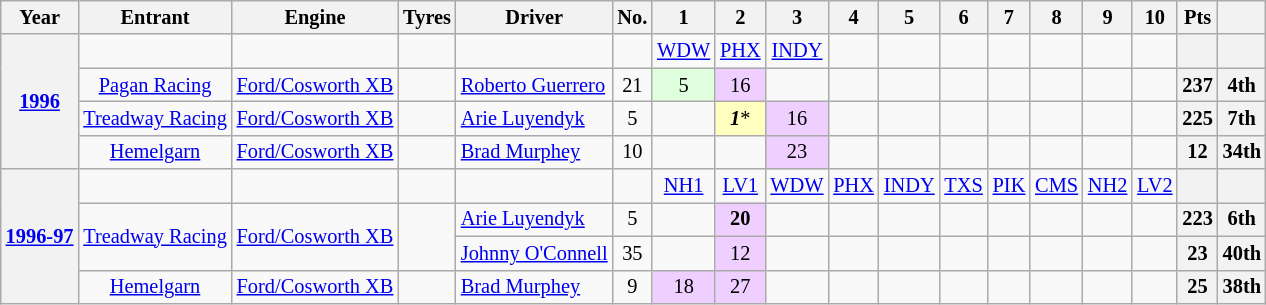<table class="wikitable" style="font-size: 85%;; text-align:center;">
<tr valign="top">
<th>Year</th>
<th>Entrant</th>
<th>Engine</th>
<th>Tyres</th>
<th valign="middle">Driver</th>
<th valign="middle">No.</th>
<th>1</th>
<th>2</th>
<th>3</th>
<th>4</th>
<th>5</th>
<th>6</th>
<th>7</th>
<th>8</th>
<th>9</th>
<th>10</th>
<th valign="middle">Pts</th>
<th></th>
</tr>
<tr>
<th rowspan="4"><a href='#'>1996</a></th>
<td></td>
<td></td>
<td></td>
<td></td>
<td></td>
<td><a href='#'>WDW</a><br></td>
<td><a href='#'>PHX</a><br></td>
<td><a href='#'>INDY</a><br></td>
<td></td>
<td></td>
<td></td>
<td></td>
<td></td>
<td></td>
<td></td>
<th></th>
<th></th>
</tr>
<tr>
<td><a href='#'>Pagan Racing</a></td>
<td><a href='#'>Ford/Cosworth XB</a></td>
<td></td>
<td align="left"> <a href='#'>Roberto Guerrero</a></td>
<td>21</td>
<td style="background:#DFFFDF;" align=center>5</td>
<td style="background:#EFCFFF;" align=center>16</td>
<td></td>
<td></td>
<td></td>
<td></td>
<td></td>
<td></td>
<td></td>
<td></td>
<th>237</th>
<th>4th</th>
</tr>
<tr>
<td><a href='#'>Treadway Racing</a></td>
<td><a href='#'>Ford/Cosworth XB</a></td>
<td></td>
<td align="left"> <a href='#'>Arie Luyendyk</a></td>
<td>5</td>
<td></td>
<td style="background:#FFFFBF;" align=center><strong><em>1</em></strong>*</td>
<td style="background:#EFCFFF;" align=center>16</td>
<td></td>
<td></td>
<td></td>
<td></td>
<td></td>
<td></td>
<td></td>
<th>225</th>
<th>7th</th>
</tr>
<tr>
<td><a href='#'>Hemelgarn</a></td>
<td><a href='#'>Ford/Cosworth XB</a></td>
<td></td>
<td align="left"> <a href='#'>Brad Murphey</a></td>
<td>10</td>
<td></td>
<td></td>
<td style="background:#EFCFFF;" align=center>23</td>
<td></td>
<td></td>
<td></td>
<td></td>
<td></td>
<td></td>
<td></td>
<th>12</th>
<th>34th</th>
</tr>
<tr>
<th rowspan="4"><a href='#'>1996-97</a></th>
<td></td>
<td></td>
<td></td>
<td></td>
<td></td>
<td><a href='#'>NH1</a></td>
<td><a href='#'>LV1</a></td>
<td><a href='#'>WDW</a></td>
<td><a href='#'>PHX</a></td>
<td><a href='#'>INDY</a></td>
<td><a href='#'>TXS</a></td>
<td><a href='#'>PIK</a></td>
<td><a href='#'>CMS</a></td>
<td><a href='#'>NH2</a></td>
<td><a href='#'>LV2</a></td>
<th></th>
<th></th>
</tr>
<tr>
<td rowspan=2><a href='#'>Treadway Racing</a></td>
<td rowspan=2><a href='#'>Ford/Cosworth XB</a></td>
<td rowspan=2></td>
<td align="left"> <a href='#'>Arie Luyendyk</a></td>
<td>5</td>
<td></td>
<td style="background:#EFCFFF;" align=center><strong>20</strong></td>
<td></td>
<td></td>
<td></td>
<td></td>
<td></td>
<td></td>
<td></td>
<td></td>
<th>223</th>
<th>6th</th>
</tr>
<tr>
<td align="left"> <a href='#'>Johnny O'Connell</a></td>
<td>35</td>
<td></td>
<td style="background:#EFCFFF;" align=center>12</td>
<td></td>
<td></td>
<td></td>
<td></td>
<td></td>
<td></td>
<td></td>
<td></td>
<th>23</th>
<th>40th</th>
</tr>
<tr>
<td><a href='#'>Hemelgarn</a></td>
<td><a href='#'>Ford/Cosworth XB</a></td>
<td></td>
<td align="left"> <a href='#'>Brad Murphey</a></td>
<td>9</td>
<td style="background:#EFCFFF;" align=center>18</td>
<td style="background:#EFCFFF;" align=center>27</td>
<td></td>
<td></td>
<td></td>
<td></td>
<td></td>
<td></td>
<td></td>
<td></td>
<th>25</th>
<th>38th</th>
</tr>
</table>
